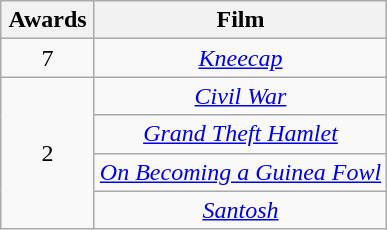<table class="wikitable plainrowheaders" style="text-align:center;">
<tr>
<th scope="col" style="width:55px;">Awards</th>
<th scope="col" style="text-align:center;">Film</th>
</tr>
<tr>
<td scope=row style="text-align:center">7</td>
<td><em><a href='#'>Kneecap</a></em></td>
</tr>
<tr>
<td rowspan="4" scope=row style="text-align:center">2</td>
<td><em><a href='#'>Civil War</a></em></td>
</tr>
<tr>
<td><em><a href='#'>Grand Theft Hamlet</a></em></td>
</tr>
<tr>
<td><em><a href='#'>On Becoming a Guinea Fowl</a></em></td>
</tr>
<tr>
<td><em><a href='#'>Santosh</a></em></td>
</tr>
</table>
